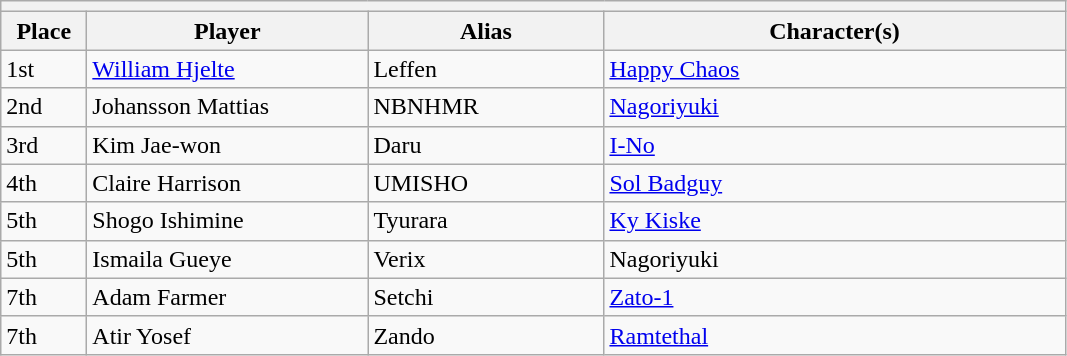<table class="wikitable">
<tr>
<th colspan=4></th>
</tr>
<tr>
<th style="width:50px;">Place</th>
<th style="width:180px;">Player</th>
<th style="width:150px;">Alias</th>
<th style="width:300px;">Character(s)</th>
</tr>
<tr>
<td>1st</td>
<td> <a href='#'>William Hjelte</a></td>
<td>Leffen</td>
<td><a href='#'>Happy Chaos</a></td>
</tr>
<tr>
<td>2nd</td>
<td> Johansson Mattias</td>
<td>NBNHMR</td>
<td><a href='#'>Nagoriyuki</a></td>
</tr>
<tr>
<td>3rd</td>
<td> Kim Jae-won</td>
<td>Daru</td>
<td><a href='#'>I-No</a></td>
</tr>
<tr>
<td>4th</td>
<td> Claire Harrison</td>
<td>UMISHO</td>
<td><a href='#'>Sol Badguy</a></td>
</tr>
<tr>
<td>5th</td>
<td> Shogo Ishimine</td>
<td>Tyurara</td>
<td><a href='#'>Ky Kiske</a></td>
</tr>
<tr>
<td>5th</td>
<td> Ismaila Gueye</td>
<td>Verix</td>
<td>Nagoriyuki</td>
</tr>
<tr>
<td>7th</td>
<td> Adam Farmer</td>
<td>Setchi</td>
<td><a href='#'>Zato-1</a></td>
</tr>
<tr>
<td>7th</td>
<td> Atir Yosef</td>
<td>Zando</td>
<td><a href='#'>Ramtethal</a></td>
</tr>
</table>
